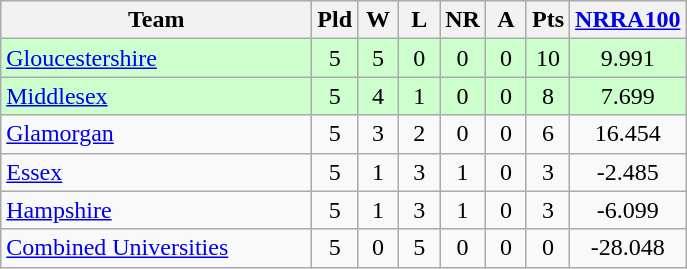<table class="wikitable" style="text-align: center;">
<tr>
<th width=200>Team</th>
<th width=20>Pld</th>
<th width=20>W</th>
<th width=20>L</th>
<th width=20>NR</th>
<th width=20>A</th>
<th width=20>Pts</th>
<th width=60><a href='#'>NRRA100</a></th>
</tr>
<tr bgcolor="#ccffcc">
<td align=left><a href='#'>Gloucestershire</a></td>
<td>5</td>
<td>5</td>
<td>0</td>
<td>0</td>
<td>0</td>
<td>10</td>
<td>9.991</td>
</tr>
<tr bgcolor="#ccffcc">
<td align=left><a href='#'>Middlesex</a></td>
<td>5</td>
<td>4</td>
<td>1</td>
<td>0</td>
<td>0</td>
<td>8</td>
<td>7.699</td>
</tr>
<tr>
<td align=left><a href='#'>Glamorgan</a></td>
<td>5</td>
<td>3</td>
<td>2</td>
<td>0</td>
<td>0</td>
<td>6</td>
<td>16.454</td>
</tr>
<tr>
<td align=left><a href='#'>Essex</a></td>
<td>5</td>
<td>1</td>
<td>3</td>
<td>1</td>
<td>0</td>
<td>3</td>
<td>-2.485</td>
</tr>
<tr>
<td align=left><a href='#'>Hampshire</a></td>
<td>5</td>
<td>1</td>
<td>3</td>
<td>1</td>
<td>0</td>
<td>3</td>
<td>-6.099</td>
</tr>
<tr>
<td align=left><a href='#'>Combined Universities</a></td>
<td>5</td>
<td>0</td>
<td>5</td>
<td>0</td>
<td>0</td>
<td>0</td>
<td>-28.048</td>
</tr>
</table>
